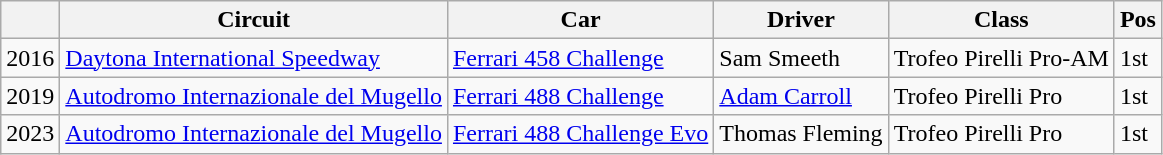<table class="wikitable">
<tr>
<th></th>
<th>Circuit</th>
<th>Car</th>
<th>Driver</th>
<th>Class</th>
<th>Pos</th>
</tr>
<tr>
<td>2016</td>
<td> <a href='#'>Daytona International Speedway</a></td>
<td><a href='#'>Ferrari 458 Challenge</a></td>
<td> Sam Smeeth</td>
<td>Trofeo Pirelli Pro-AM</td>
<td>1st</td>
</tr>
<tr>
<td>2019</td>
<td> <a href='#'>Autodromo Internazionale del Mugello</a></td>
<td><a href='#'>Ferrari 488 Challenge</a></td>
<td> <a href='#'>Adam Carroll</a></td>
<td>Trofeo Pirelli Pro</td>
<td>1st</td>
</tr>
<tr>
<td>2023</td>
<td> <a href='#'>Autodromo Internazionale del Mugello</a></td>
<td><a href='#'>Ferrari 488 Challenge Evo</a></td>
<td> Thomas Fleming</td>
<td>Trofeo Pirelli Pro</td>
<td>1st</td>
</tr>
</table>
